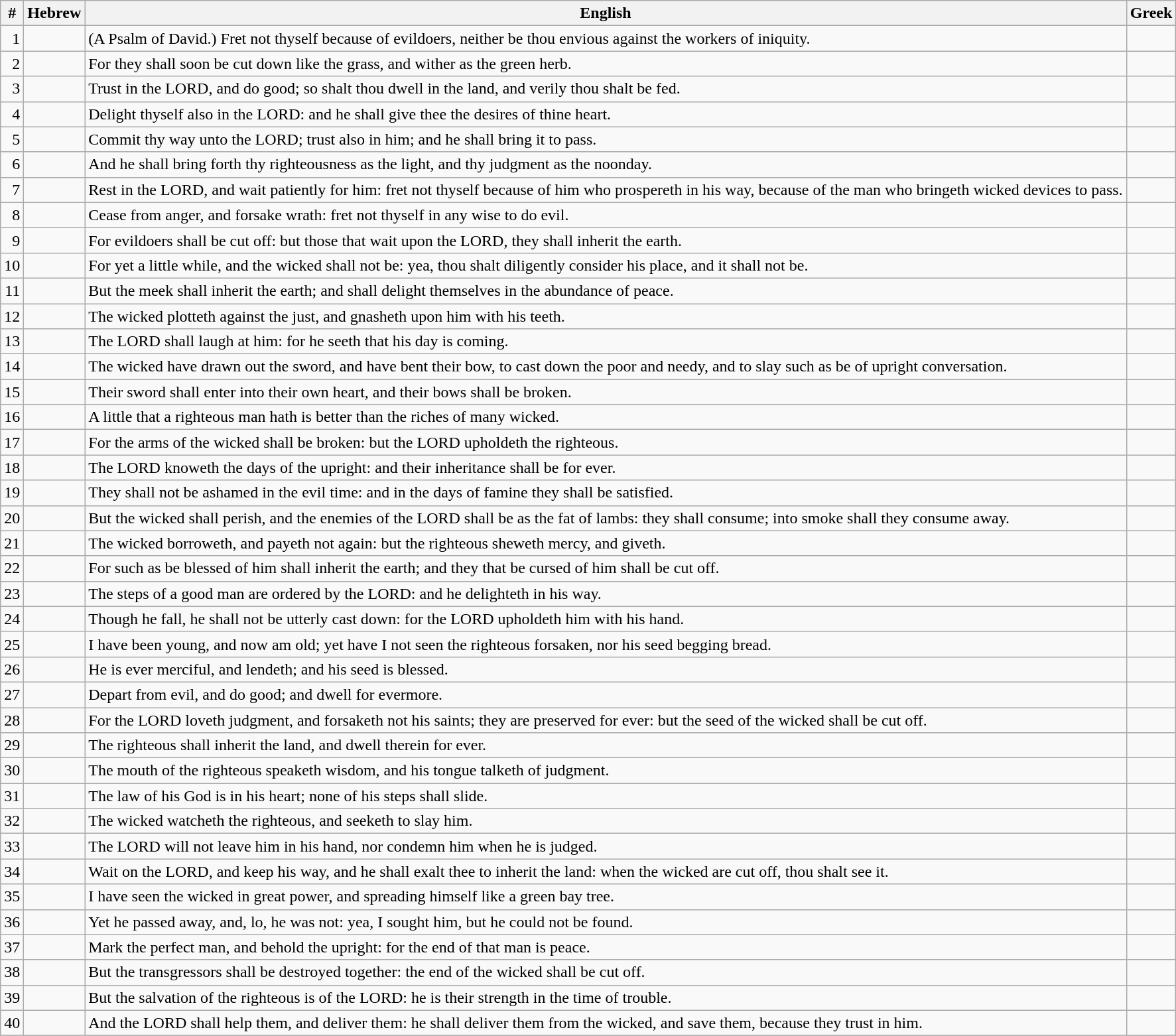<table class=wikitable>
<tr>
<th>#</th>
<th>Hebrew</th>
<th>English</th>
<th>Greek</th>
</tr>
<tr>
<td style="text-align:right">1</td>
<td style="text-align:right"></td>
<td>(A Psalm of David.) Fret not thyself because of evildoers, neither be thou envious against the workers of iniquity.</td>
<td></td>
</tr>
<tr>
<td style="text-align:right">2</td>
<td style="text-align:right"></td>
<td>For they shall soon be cut down like the grass, and wither as the green herb.</td>
<td></td>
</tr>
<tr>
<td style="text-align:right">3</td>
<td style="text-align:right"></td>
<td>Trust in the LORD, and do good; so shalt thou dwell in the land, and verily thou shalt be fed.</td>
<td></td>
</tr>
<tr>
<td style="text-align:right">4</td>
<td style="text-align:right"></td>
<td>Delight thyself also in the LORD: and he shall give thee the desires of thine heart.</td>
<td></td>
</tr>
<tr>
<td style="text-align:right">5</td>
<td style="text-align:right"></td>
<td>Commit thy way unto the LORD; trust also in him; and he shall bring it to pass.</td>
<td></td>
</tr>
<tr>
<td style="text-align:right">6</td>
<td style="text-align:right"></td>
<td>And he shall bring forth thy righteousness as the light, and thy judgment as the noonday.</td>
<td></td>
</tr>
<tr>
<td style="text-align:right">7</td>
<td style="text-align:right"></td>
<td>Rest in the LORD, and wait patiently for him: fret not thyself because of him who prospereth in his way, because of the man who bringeth wicked devices to pass.</td>
<td></td>
</tr>
<tr>
<td style="text-align:right">8</td>
<td style="text-align:right"></td>
<td>Cease from anger, and forsake wrath: fret not thyself in any wise to do evil.</td>
<td></td>
</tr>
<tr>
<td style="text-align:right">9</td>
<td style="text-align:right"></td>
<td>For evildoers shall be cut off: but those that wait upon the LORD, they shall inherit the earth.</td>
<td></td>
</tr>
<tr>
<td style="text-align:right">10</td>
<td style="text-align:right"></td>
<td>For yet a little while, and the wicked shall not be: yea, thou shalt diligently consider his place, and it shall not be.</td>
<td></td>
</tr>
<tr>
<td style="text-align:right">11</td>
<td style="text-align:right"></td>
<td>But the meek shall inherit the earth; and shall delight themselves in the abundance of peace.</td>
<td></td>
</tr>
<tr>
<td style="text-align:right">12</td>
<td style="text-align:right"></td>
<td>The wicked plotteth against the just, and gnasheth upon him with his teeth.</td>
<td></td>
</tr>
<tr>
<td style="text-align:right">13</td>
<td style="text-align:right"></td>
<td>The LORD shall laugh at him: for he seeth that his day is coming.</td>
<td></td>
</tr>
<tr>
<td style="text-align:right">14</td>
<td style="text-align:right"></td>
<td>The wicked have drawn out the sword, and have bent their bow, to cast down the poor and needy, and to slay such as be of upright conversation.</td>
<td></td>
</tr>
<tr>
<td style="text-align:right">15</td>
<td style="text-align:right"></td>
<td>Their sword shall enter into their own heart, and their bows shall be broken.</td>
<td></td>
</tr>
<tr>
<td style="text-align:right">16</td>
<td style="text-align:right"></td>
<td>A little that a righteous man hath is better than the riches of many wicked.</td>
<td></td>
</tr>
<tr>
<td style="text-align:right">17</td>
<td style="text-align:right"></td>
<td>For the arms of the wicked shall be broken: but the LORD upholdeth the righteous.</td>
<td></td>
</tr>
<tr>
<td style="text-align:right">18</td>
<td style="text-align:right"></td>
<td>The LORD knoweth the days of the upright: and their inheritance shall be for ever.</td>
<td></td>
</tr>
<tr>
<td style="text-align:right">19</td>
<td style="text-align:right"></td>
<td>They shall not be ashamed in the evil time: and in the days of famine they shall be satisfied.</td>
<td></td>
</tr>
<tr>
<td style="text-align:right">20</td>
<td style="text-align:right"></td>
<td>But the wicked shall perish, and the enemies of the LORD shall be as the fat of lambs: they shall consume; into smoke shall they consume away.</td>
<td></td>
</tr>
<tr>
<td style="text-align:right">21</td>
<td style="text-align:right"></td>
<td>The wicked borroweth, and payeth not again: but the righteous sheweth mercy, and giveth.</td>
<td></td>
</tr>
<tr>
<td style="text-align:right">22</td>
<td style="text-align:right"></td>
<td>For such as be blessed of him shall inherit the earth; and they that be cursed of him shall be cut off.</td>
<td></td>
</tr>
<tr>
<td style="text-align:right">23</td>
<td style="text-align:right"></td>
<td>The steps of a good man are ordered by the LORD: and he delighteth in his way.</td>
<td></td>
</tr>
<tr>
<td style="text-align:right">24</td>
<td style="text-align:right"></td>
<td>Though he fall, he shall not be utterly cast down: for the LORD upholdeth him with his hand.</td>
<td></td>
</tr>
<tr>
<td style="text-align:right">25</td>
<td style="text-align:right"></td>
<td>I have been young, and now am old; yet have I not seen the righteous forsaken, nor his seed begging bread.</td>
<td></td>
</tr>
<tr>
<td style="text-align:right">26</td>
<td style="text-align:right"></td>
<td>He is ever merciful, and lendeth; and his seed is blessed.</td>
<td></td>
</tr>
<tr>
<td style="text-align:right">27</td>
<td style="text-align:right"></td>
<td>Depart from evil, and do good; and dwell for evermore.</td>
<td></td>
</tr>
<tr>
<td style="text-align:right">28</td>
<td style="text-align:right"></td>
<td>For the LORD loveth judgment, and forsaketh not his saints; they are preserved for ever: but the seed of the wicked shall be cut off.</td>
<td></td>
</tr>
<tr>
<td style="text-align:right">29</td>
<td style="text-align:right"></td>
<td>The righteous shall inherit the land, and dwell therein for ever.</td>
<td></td>
</tr>
<tr>
<td style="text-align:right">30</td>
<td style="text-align:right"></td>
<td>The mouth of the righteous speaketh wisdom, and his tongue talketh of judgment.</td>
<td></td>
</tr>
<tr>
<td style="text-align:right">31</td>
<td style="text-align:right"></td>
<td>The law of his God is in his heart; none of his steps shall slide.</td>
<td></td>
</tr>
<tr>
<td style="text-align:right">32</td>
<td style="text-align:right"></td>
<td>The wicked watcheth the righteous, and seeketh to slay him.</td>
<td></td>
</tr>
<tr>
<td style="text-align:right">33</td>
<td style="text-align:right"></td>
<td>The LORD will not leave him in his hand, nor condemn him when he is judged.</td>
<td></td>
</tr>
<tr>
<td style="text-align:right">34</td>
<td style="text-align:right"></td>
<td>Wait on the LORD, and keep his way, and he shall exalt thee to inherit the land: when the wicked are cut off, thou shalt see it.</td>
<td></td>
</tr>
<tr>
<td style="text-align:right">35</td>
<td style="text-align:right"></td>
<td>I have seen the wicked in great power, and spreading himself like a green bay tree.</td>
<td></td>
</tr>
<tr>
<td style="text-align:right">36</td>
<td style="text-align:right"></td>
<td>Yet he passed away, and, lo, he was not: yea, I sought him, but he could not be found.</td>
<td></td>
</tr>
<tr>
<td style="text-align:right">37</td>
<td style="text-align:right"></td>
<td>Mark the perfect man, and behold the upright: for the end of that man is peace.</td>
<td></td>
</tr>
<tr>
<td style="text-align:right">38</td>
<td style="text-align:right"></td>
<td>But the transgressors shall be destroyed together: the end of the wicked shall be cut off.</td>
<td></td>
</tr>
<tr>
<td style="text-align:right">39</td>
<td style="text-align:right"></td>
<td>But the salvation of the righteous is of the LORD: he is their strength in the time of trouble.</td>
<td></td>
</tr>
<tr>
<td style="text-align:right">40</td>
<td style="text-align:right"></td>
<td>And the LORD shall help them, and deliver them: he shall deliver them from the wicked, and save them, because they trust in him.</td>
<td></td>
</tr>
<tr>
</tr>
</table>
